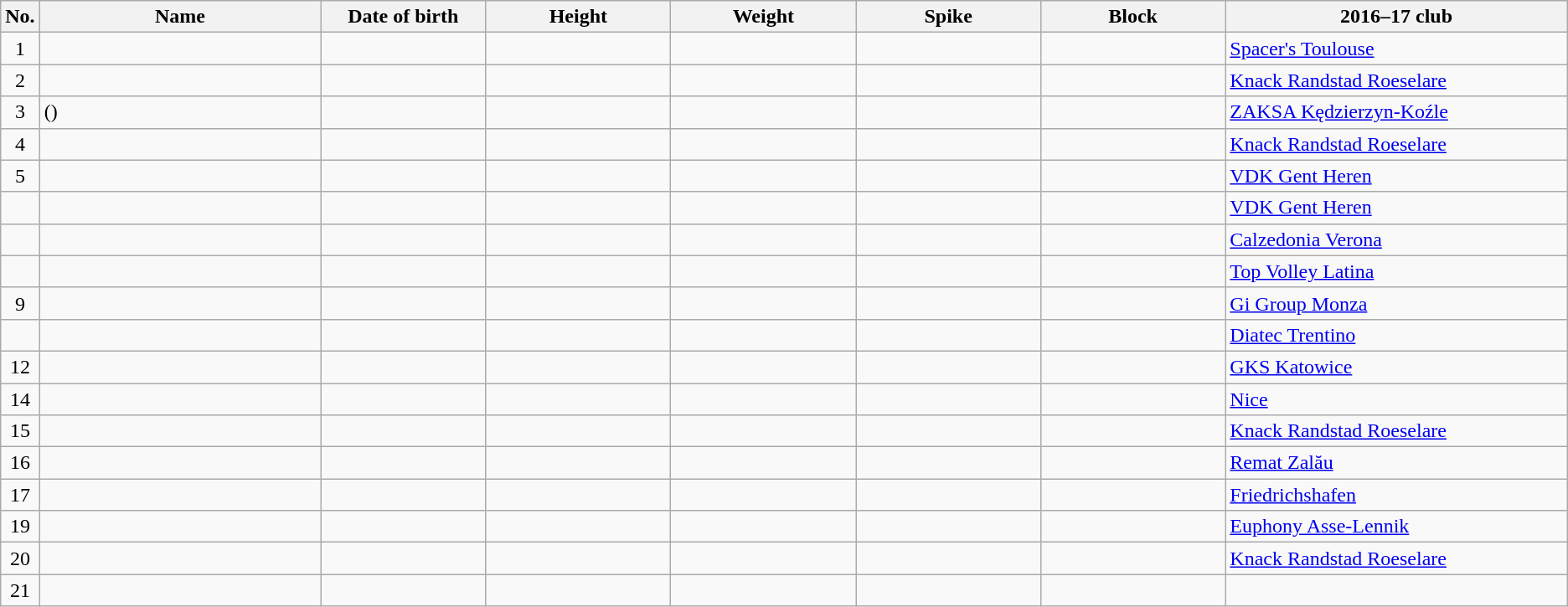<table class="wikitable sortable" style="font-size:100%; text-align:center;">
<tr>
<th>No.</th>
<th style="width:14em">Name</th>
<th style="width:8em">Date of birth</th>
<th style="width:9em">Height</th>
<th style="width:9em">Weight</th>
<th style="width:9em">Spike</th>
<th style="width:9em">Block</th>
<th style="width:17em">2016–17 club</th>
</tr>
<tr>
<td>1</td>
<td align=left></td>
<td align=right></td>
<td></td>
<td></td>
<td></td>
<td></td>
<td align=left> <a href='#'>Spacer's Toulouse</a></td>
</tr>
<tr>
<td>2</td>
<td align=left></td>
<td align=right></td>
<td></td>
<td></td>
<td></td>
<td></td>
<td align=left> <a href='#'>Knack Randstad Roeselare</a></td>
</tr>
<tr>
<td>3</td>
<td align=left> ()</td>
<td align=right></td>
<td></td>
<td></td>
<td></td>
<td></td>
<td align=left> <a href='#'>ZAKSA Kędzierzyn-Koźle</a></td>
</tr>
<tr>
<td>4</td>
<td align=left></td>
<td align=right></td>
<td></td>
<td></td>
<td></td>
<td></td>
<td align=left> <a href='#'>Knack Randstad Roeselare</a></td>
</tr>
<tr>
<td>5</td>
<td align=left></td>
<td align=right></td>
<td></td>
<td></td>
<td></td>
<td></td>
<td align=left> <a href='#'>VDK Gent Heren</a></td>
</tr>
<tr>
<td></td>
<td align=left></td>
<td align=right></td>
<td></td>
<td></td>
<td></td>
<td></td>
<td align=left> <a href='#'>VDK Gent Heren</a></td>
</tr>
<tr>
<td></td>
<td align=left></td>
<td align=right></td>
<td></td>
<td></td>
<td></td>
<td></td>
<td align=left> <a href='#'>Calzedonia Verona</a></td>
</tr>
<tr>
<td></td>
<td align=left></td>
<td align=right></td>
<td></td>
<td></td>
<td></td>
<td></td>
<td align=left> <a href='#'>Top Volley Latina</a></td>
</tr>
<tr>
<td>9</td>
<td align=left></td>
<td align=right></td>
<td></td>
<td></td>
<td></td>
<td></td>
<td align=left> <a href='#'>Gi Group Monza</a></td>
</tr>
<tr>
<td></td>
<td align=left></td>
<td align=right></td>
<td></td>
<td></td>
<td></td>
<td></td>
<td align=left> <a href='#'>Diatec Trentino</a></td>
</tr>
<tr>
<td>12</td>
<td align=left></td>
<td align=right></td>
<td></td>
<td></td>
<td></td>
<td></td>
<td align=left> <a href='#'>GKS Katowice</a></td>
</tr>
<tr>
<td>14</td>
<td align=left></td>
<td align=right></td>
<td></td>
<td></td>
<td></td>
<td></td>
<td align=left> <a href='#'>Nice</a></td>
</tr>
<tr>
<td>15</td>
<td align=left></td>
<td align=right></td>
<td></td>
<td></td>
<td></td>
<td></td>
<td align=left> <a href='#'>Knack Randstad Roeselare</a></td>
</tr>
<tr>
<td>16</td>
<td align=left></td>
<td align=right></td>
<td></td>
<td></td>
<td></td>
<td></td>
<td align=left> <a href='#'>Remat Zalău</a></td>
</tr>
<tr>
<td>17</td>
<td align=left></td>
<td align=right></td>
<td></td>
<td></td>
<td></td>
<td></td>
<td align=left> <a href='#'>Friedrichshafen</a></td>
</tr>
<tr>
<td>19</td>
<td align=left></td>
<td align=right></td>
<td></td>
<td></td>
<td></td>
<td></td>
<td align=left> <a href='#'>Euphony Asse-Lennik</a></td>
</tr>
<tr>
<td>20</td>
<td align=left></td>
<td align=right></td>
<td></td>
<td></td>
<td></td>
<td></td>
<td align=left> <a href='#'>Knack Randstad Roeselare</a></td>
</tr>
<tr>
<td>21</td>
<td align=left></td>
<td align=right></td>
<td></td>
<td></td>
<td></td>
<td></td>
<td align=left></td>
</tr>
</table>
